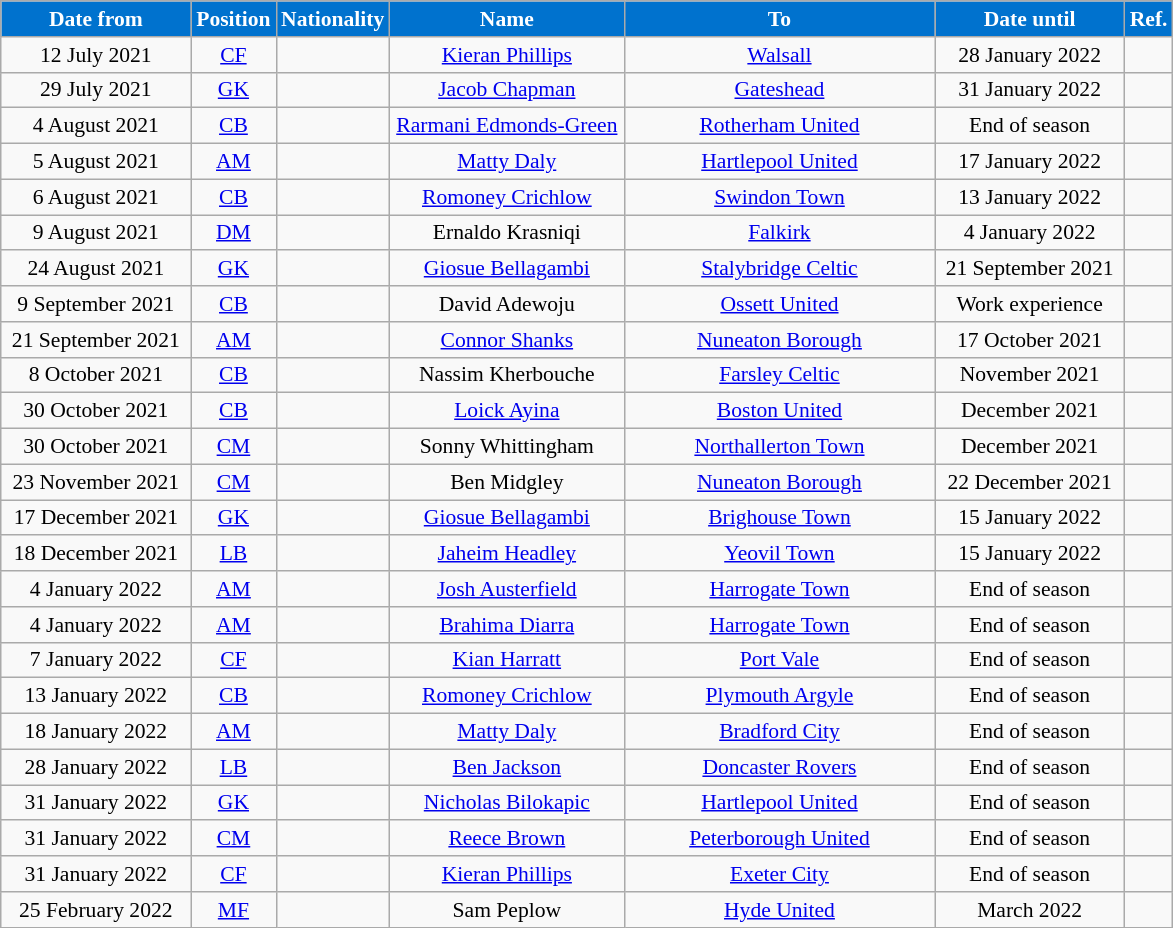<table class="wikitable"  style="text-align:center; font-size:90%; ">
<tr>
<th style="background:#0072ce; color:#ffffff; width:120px;">Date from</th>
<th style="background:#0072ce; color:#ffffff; width:50px;">Position</th>
<th style="background:#0072ce; color:#ffffff; width:50px;">Nationality</th>
<th style="background:#0072ce; color:#ffffff; width:150px;">Name</th>
<th style="background:#0072ce; color:#ffffff; width:200px;">To</th>
<th style="background:#0072ce; color:#ffffff; width:120px;">Date until</th>
<th style="background:#0072ce; color:#ffffff; width:25px;">Ref.</th>
</tr>
<tr>
<td>12 July 2021</td>
<td><a href='#'>CF</a></td>
<td></td>
<td><a href='#'>Kieran Phillips</a></td>
<td> <a href='#'>Walsall</a></td>
<td>28 January 2022</td>
<td></td>
</tr>
<tr>
<td>29 July 2021</td>
<td><a href='#'>GK</a></td>
<td></td>
<td><a href='#'>Jacob Chapman</a></td>
<td> <a href='#'>Gateshead</a></td>
<td>31 January 2022</td>
<td></td>
</tr>
<tr>
<td>4 August 2021</td>
<td><a href='#'>CB</a></td>
<td></td>
<td><a href='#'>Rarmani Edmonds-Green</a></td>
<td> <a href='#'>Rotherham United</a></td>
<td>End of season</td>
<td></td>
</tr>
<tr>
<td>5 August 2021</td>
<td><a href='#'>AM</a></td>
<td></td>
<td><a href='#'>Matty Daly</a></td>
<td> <a href='#'>Hartlepool United</a></td>
<td>17 January 2022</td>
<td></td>
</tr>
<tr>
<td>6 August 2021</td>
<td><a href='#'>CB</a></td>
<td></td>
<td><a href='#'>Romoney Crichlow</a></td>
<td> <a href='#'>Swindon Town</a></td>
<td>13 January 2022</td>
<td></td>
</tr>
<tr>
<td>9 August 2021</td>
<td><a href='#'>DM</a></td>
<td></td>
<td>Ernaldo Krasniqi</td>
<td> <a href='#'>Falkirk</a></td>
<td>4 January 2022</td>
<td></td>
</tr>
<tr>
<td>24 August 2021</td>
<td><a href='#'>GK</a></td>
<td></td>
<td><a href='#'>Giosue Bellagambi</a></td>
<td> <a href='#'>Stalybridge Celtic</a></td>
<td>21 September 2021</td>
<td></td>
</tr>
<tr>
<td>9 September 2021</td>
<td><a href='#'>CB</a></td>
<td></td>
<td>David Adewoju</td>
<td> <a href='#'>Ossett United</a></td>
<td>Work experience</td>
<td></td>
</tr>
<tr>
<td>21 September 2021</td>
<td><a href='#'>AM</a></td>
<td></td>
<td><a href='#'>Connor Shanks</a></td>
<td> <a href='#'>Nuneaton Borough</a></td>
<td>17 October 2021</td>
<td></td>
</tr>
<tr>
<td>8 October 2021</td>
<td><a href='#'>CB</a></td>
<td></td>
<td>Nassim Kherbouche</td>
<td> <a href='#'>Farsley Celtic</a></td>
<td>November 2021</td>
<td></td>
</tr>
<tr>
<td>30 October 2021</td>
<td><a href='#'>CB</a></td>
<td></td>
<td><a href='#'>Loick Ayina</a></td>
<td> <a href='#'>Boston United</a></td>
<td>December 2021</td>
<td></td>
</tr>
<tr>
<td>30 October 2021</td>
<td><a href='#'>CM</a></td>
<td></td>
<td>Sonny Whittingham</td>
<td> <a href='#'>Northallerton Town</a></td>
<td>December 2021</td>
<td></td>
</tr>
<tr>
<td>23 November 2021</td>
<td><a href='#'>CM</a></td>
<td></td>
<td>Ben Midgley</td>
<td> <a href='#'>Nuneaton Borough</a></td>
<td>22 December 2021</td>
<td></td>
</tr>
<tr>
<td>17 December 2021</td>
<td><a href='#'>GK</a></td>
<td></td>
<td><a href='#'>Giosue Bellagambi</a></td>
<td> <a href='#'>Brighouse Town</a></td>
<td>15 January 2022</td>
<td></td>
</tr>
<tr>
<td>18 December 2021</td>
<td><a href='#'>LB</a></td>
<td></td>
<td><a href='#'>Jaheim Headley</a></td>
<td> <a href='#'>Yeovil Town</a></td>
<td>15 January 2022</td>
<td></td>
</tr>
<tr>
<td>4 January 2022</td>
<td><a href='#'>AM</a></td>
<td></td>
<td><a href='#'>Josh Austerfield</a></td>
<td> <a href='#'>Harrogate Town</a></td>
<td>End of season</td>
<td></td>
</tr>
<tr>
<td>4 January 2022</td>
<td><a href='#'>AM</a></td>
<td></td>
<td><a href='#'>Brahima Diarra</a></td>
<td> <a href='#'>Harrogate Town</a></td>
<td>End of season</td>
<td></td>
</tr>
<tr>
<td>7 January 2022</td>
<td><a href='#'>CF</a></td>
<td></td>
<td><a href='#'>Kian Harratt</a></td>
<td> <a href='#'>Port Vale</a></td>
<td>End of season</td>
<td></td>
</tr>
<tr>
<td>13 January 2022</td>
<td><a href='#'>CB</a></td>
<td></td>
<td><a href='#'>Romoney Crichlow</a></td>
<td> <a href='#'>Plymouth Argyle</a></td>
<td>End of season</td>
<td></td>
</tr>
<tr>
<td>18 January 2022</td>
<td><a href='#'>AM</a></td>
<td></td>
<td><a href='#'>Matty Daly</a></td>
<td> <a href='#'>Bradford City</a></td>
<td>End of season</td>
<td></td>
</tr>
<tr>
<td>28 January 2022</td>
<td><a href='#'>LB</a></td>
<td></td>
<td><a href='#'>Ben Jackson</a></td>
<td> <a href='#'>Doncaster Rovers</a></td>
<td>End of season</td>
<td></td>
</tr>
<tr>
<td>31 January 2022</td>
<td><a href='#'>GK</a></td>
<td></td>
<td><a href='#'>Nicholas Bilokapic</a></td>
<td> <a href='#'>Hartlepool United</a></td>
<td>End of season</td>
<td></td>
</tr>
<tr>
<td>31 January 2022</td>
<td><a href='#'>CM</a></td>
<td></td>
<td><a href='#'>Reece Brown</a></td>
<td> <a href='#'>Peterborough United</a></td>
<td>End of season</td>
<td></td>
</tr>
<tr>
<td>31 January 2022</td>
<td><a href='#'>CF</a></td>
<td></td>
<td><a href='#'>Kieran Phillips</a></td>
<td> <a href='#'>Exeter City</a></td>
<td>End of season</td>
<td></td>
</tr>
<tr>
<td>25 February 2022</td>
<td><a href='#'>MF</a></td>
<td></td>
<td>Sam Peplow</td>
<td> <a href='#'>Hyde United</a></td>
<td>March 2022</td>
<td></td>
</tr>
</table>
